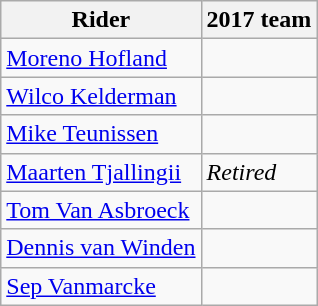<table class="wikitable">
<tr>
<th>Rider</th>
<th>2017 team</th>
</tr>
<tr>
<td><a href='#'>Moreno Hofland</a></td>
<td></td>
</tr>
<tr>
<td><a href='#'>Wilco Kelderman</a></td>
<td></td>
</tr>
<tr>
<td><a href='#'>Mike Teunissen</a></td>
<td></td>
</tr>
<tr>
<td><a href='#'>Maarten Tjallingii</a></td>
<td><em>Retired</em></td>
</tr>
<tr>
<td><a href='#'>Tom Van Asbroeck</a></td>
<td></td>
</tr>
<tr>
<td><a href='#'>Dennis van Winden</a></td>
<td></td>
</tr>
<tr>
<td><a href='#'>Sep Vanmarcke</a></td>
<td></td>
</tr>
</table>
